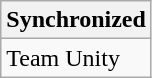<table class="wikitable">
<tr>
<th>Synchronized</th>
</tr>
<tr>
<td>Team Unity</td>
</tr>
</table>
